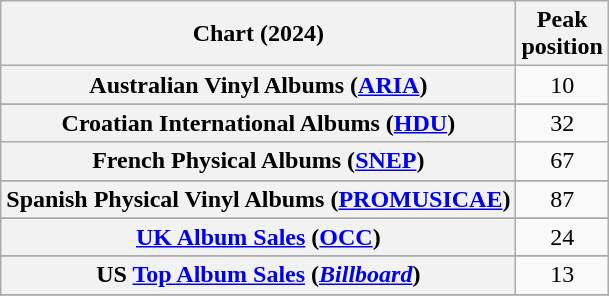<table class="wikitable sortable plainrowheaders" style="text-align:center">
<tr>
<th scope="col">Chart (2024)</th>
<th scope="col">Peak<br>position</th>
</tr>
<tr>
<th scope="row">Australian Vinyl Albums (<a href='#'>ARIA</a>)</th>
<td>10</td>
</tr>
<tr>
</tr>
<tr>
<th scope="row">Croatian International Albums (<a href='#'>HDU</a>)</th>
<td>32</td>
</tr>
<tr>
<th scope="row">French Physical Albums (<a href='#'>SNEP</a>)</th>
<td>67</td>
</tr>
<tr>
</tr>
<tr>
</tr>
<tr>
<th scope="row">Spanish Physical Vinyl Albums (<a href='#'>PROMUSICAE</a>)</th>
<td>87</td>
</tr>
<tr>
</tr>
<tr>
<th scope="row"><a href='#'>UK Album Sales</a> (<a href='#'>OCC</a>)</th>
<td>24</td>
</tr>
<tr>
</tr>
<tr>
<th scope="row">US <a href='#'>Top Album Sales</a> (<em><a href='#'>Billboard</a></em>)</th>
<td>13</td>
</tr>
<tr>
</tr>
<tr>
</tr>
</table>
